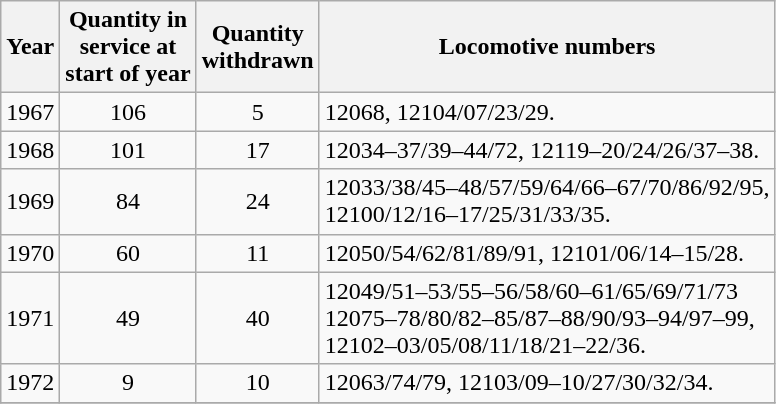<table class="wikitable" style=text-align:center>
<tr>
<th>Year</th>
<th>Quantity in<br>service at<br>start of year</th>
<th>Quantity<br>withdrawn</th>
<th>Locomotive numbers</th>
</tr>
<tr>
<td>1967</td>
<td>106</td>
<td>5</td>
<td align=left>12068, 12104/07/23/29.</td>
</tr>
<tr>
<td>1968</td>
<td>101</td>
<td>17</td>
<td align=left>12034–37/39–44/72, 12119–20/24/26/37–38.</td>
</tr>
<tr>
<td>1969</td>
<td>84</td>
<td>24</td>
<td align=left>12033/38/45–48/57/59/64/66–67/70/86/92/95,<br>12100/12/16–17/25/31/33/35.</td>
</tr>
<tr>
<td>1970</td>
<td>60</td>
<td>11</td>
<td align=left>12050/54/62/81/89/91, 12101/06/14–15/28.</td>
</tr>
<tr>
<td>1971</td>
<td>49</td>
<td>40</td>
<td align=left>12049/51–53/55–56/58/60–61/65/69/71/73<br>12075–78/80/82–85/87–88/90/93–94/97–99,<br>12102–03/05/08/11/18/21–22/36.</td>
</tr>
<tr>
<td>1972</td>
<td>9</td>
<td>10</td>
<td align=left>12063/74/79, 12103/09–10/27/30/32/34.</td>
</tr>
<tr>
</tr>
</table>
